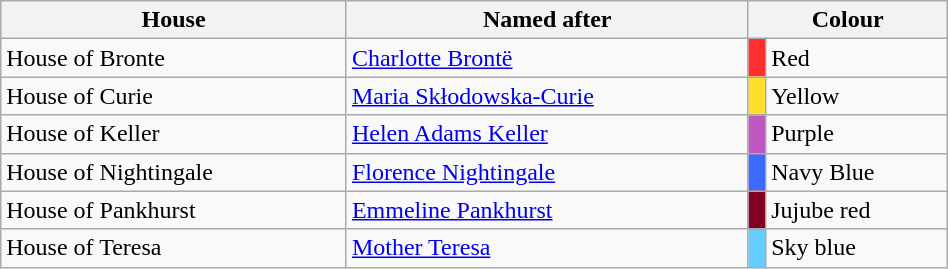<table style="width:50%; margin:auto;"  class="wikitable">
<tr>
<th>House</th>
<th>Named after</th>
<th colspan=2>Colour</th>
</tr>
<tr>
<td>House of Bronte</td>
<td><a href='#'>Charlotte Brontë</a></td>
<td style="background:#FF2F2F"></td>
<td>Red</td>
</tr>
<tr>
<td>House of Curie</td>
<td><a href='#'>Maria Skłodowska-Curie</a></td>
<td style="background:#FFDF29"></td>
<td>Yellow</td>
</tr>
<tr>
<td>House of Keller</td>
<td><a href='#'>Helen Adams Keller</a></td>
<td style="background:#be57c0"></td>
<td>Purple</td>
</tr>
<tr>
<td>House of Nightingale</td>
<td><a href='#'>Florence Nightingale</a></td>
<td style="background:#3C6AFF"></td>
<td>Navy Blue</td>
</tr>
<tr>
<td>House of Pankhurst</td>
<td><a href='#'>Emmeline Pankhurst</a></td>
<td style="background:#800020"></td>
<td>Jujube red</td>
</tr>
<tr>
<td>House of Teresa</td>
<td><a href='#'>Mother Teresa</a></td>
<td style="background:#65CEFF"></td>
<td>Sky blue</td>
</tr>
</table>
